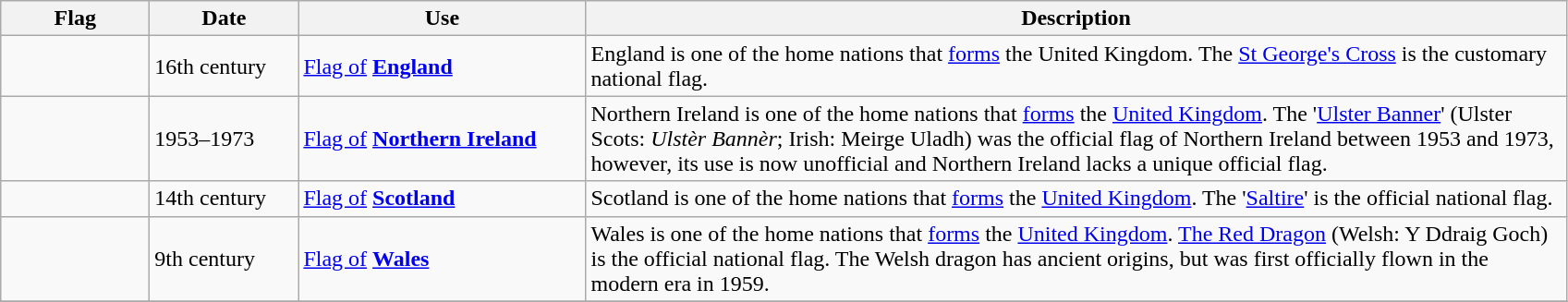<table class="wikitable">
<tr>
<th style="width:100px;">Flag</th>
<th style="width:100px;">Date</th>
<th style="width:200px;">Use</th>
<th style="width:700px;">Description</th>
</tr>
<tr>
<td></td>
<td>16th century</td>
<td><a href='#'>Flag of</a> <strong><a href='#'>England</a></strong></td>
<td>England is one of the home nations that <a href='#'>forms</a> the United Kingdom. The <a href='#'>St George's Cross</a> is the customary national flag.</td>
</tr>
<tr>
<td></td>
<td>1953–1973</td>
<td><a href='#'>Flag of</a> <strong><a href='#'>Northern Ireland</a></strong></td>
<td>Northern Ireland is one of the home nations that <a href='#'>forms</a> the <a href='#'>United Kingdom</a>. The '<a href='#'>Ulster Banner</a>' (Ulster Scots: <em>Ulstèr Bannèr</em>; Irish: Meirge Uladh) was the official flag of Northern Ireland between 1953 and 1973, however, its use is now unofficial and Northern Ireland lacks a unique official flag.</td>
</tr>
<tr>
<td></td>
<td>14th century</td>
<td><a href='#'>Flag of</a> <strong><a href='#'>Scotland</a></strong></td>
<td>Scotland is one of the home nations that <a href='#'>forms</a> the <a href='#'>United Kingdom</a>. The '<a href='#'>Saltire</a>' is the official national flag.</td>
</tr>
<tr>
<td></td>
<td>9th century</td>
<td><a href='#'>Flag of</a> <strong><a href='#'>Wales</a></strong></td>
<td>Wales is one of the home nations that <a href='#'>forms</a> the <a href='#'>United Kingdom</a>. <a href='#'>The Red Dragon</a> (Welsh: Y Ddraig Goch) is the official national flag. The Welsh dragon has ancient origins, but was first officially flown in the modern era in 1959.</td>
</tr>
<tr>
</tr>
</table>
